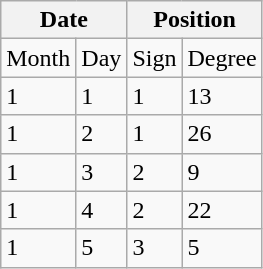<table class="wikitable">
<tr>
<th colspan="2">Date</th>
<th colspan="2">Position</th>
</tr>
<tr>
<td>Month</td>
<td>Day</td>
<td>Sign</td>
<td>Degree</td>
</tr>
<tr>
<td>1</td>
<td>1</td>
<td>1</td>
<td>13</td>
</tr>
<tr>
<td>1</td>
<td>2</td>
<td>1</td>
<td>26</td>
</tr>
<tr>
<td>1</td>
<td>3</td>
<td>2</td>
<td>9</td>
</tr>
<tr>
<td>1</td>
<td>4</td>
<td>2</td>
<td>22</td>
</tr>
<tr>
<td>1</td>
<td>5</td>
<td>3</td>
<td>5</td>
</tr>
</table>
